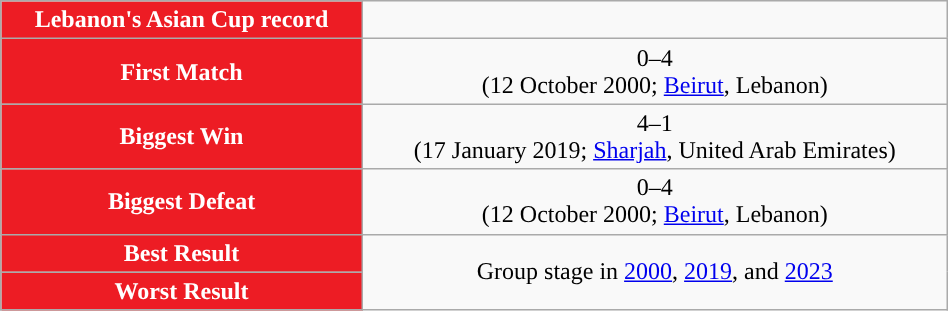<table class="wikitable collapsible collapsed" style="width:50%;text-align:center">
<tr>
<th style="background:#ED1C24; color:white; "><strong>Lebanon's Asian Cup record</strong></th>
</tr>
<tr>
<th style="background:#ED1C24; color:white; ">First Match</th>
<td> 0–4 <br> (12 October 2000; <a href='#'>Beirut</a>, Lebanon)</td>
</tr>
<tr>
<th style="background:#ED1C24; color:white; ">Biggest Win</th>
<td> 4–1 <br> (17 January 2019; <a href='#'>Sharjah</a>, United Arab Emirates)</td>
</tr>
<tr>
<th style="background:#ED1C24; color:white; ">Biggest Defeat</th>
<td> 0–4 <br> (12 October 2000; <a href='#'>Beirut</a>, Lebanon)</td>
</tr>
<tr>
<th style="background:#ED1C24; color:white; ">Best Result</th>
<td rowspan=2>Group stage in <a href='#'>2000</a>, <a href='#'>2019</a>, and <a href='#'>2023</a></td>
</tr>
<tr>
<th style="background:#ED1C24; color:white; ">Worst Result</th>
</tr>
</table>
